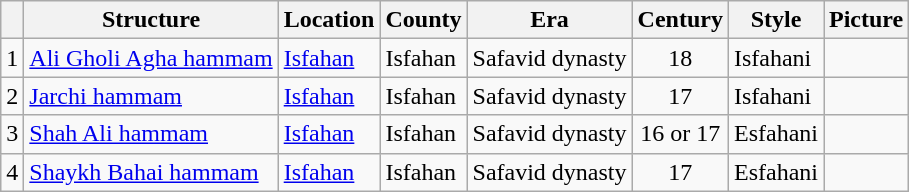<table class="sortable wikitable">
<tr>
<th></th>
<th>Structure</th>
<th>Location</th>
<th>County</th>
<th>Era</th>
<th>Century</th>
<th>Style</th>
<th>Picture</th>
</tr>
<tr>
<td>1</td>
<td><a href='#'>Ali Gholi Agha hammam</a></td>
<td><a href='#'>Isfahan</a></td>
<td>Isfahan</td>
<td>Safavid dynasty</td>
<td align="center">18</td>
<td>Isfahani</td>
<td></td>
</tr>
<tr>
<td>2</td>
<td><a href='#'>Jarchi hammam</a></td>
<td><a href='#'>Isfahan</a></td>
<td>Isfahan</td>
<td>Safavid dynasty</td>
<td align="center">17</td>
<td>Isfahani</td>
<td></td>
</tr>
<tr>
<td>3</td>
<td><a href='#'>Shah Ali hammam</a></td>
<td><a href='#'>Isfahan</a></td>
<td>Isfahan</td>
<td>Safavid dynasty</td>
<td align="center">16 or 17</td>
<td>Esfahani</td>
<td></td>
</tr>
<tr>
<td>4</td>
<td><a href='#'>Shaykh Bahai hammam</a></td>
<td><a href='#'>Isfahan</a></td>
<td>Isfahan</td>
<td>Safavid dynasty</td>
<td align="center">17</td>
<td>Esfahani</td>
<td></td>
</tr>
</table>
